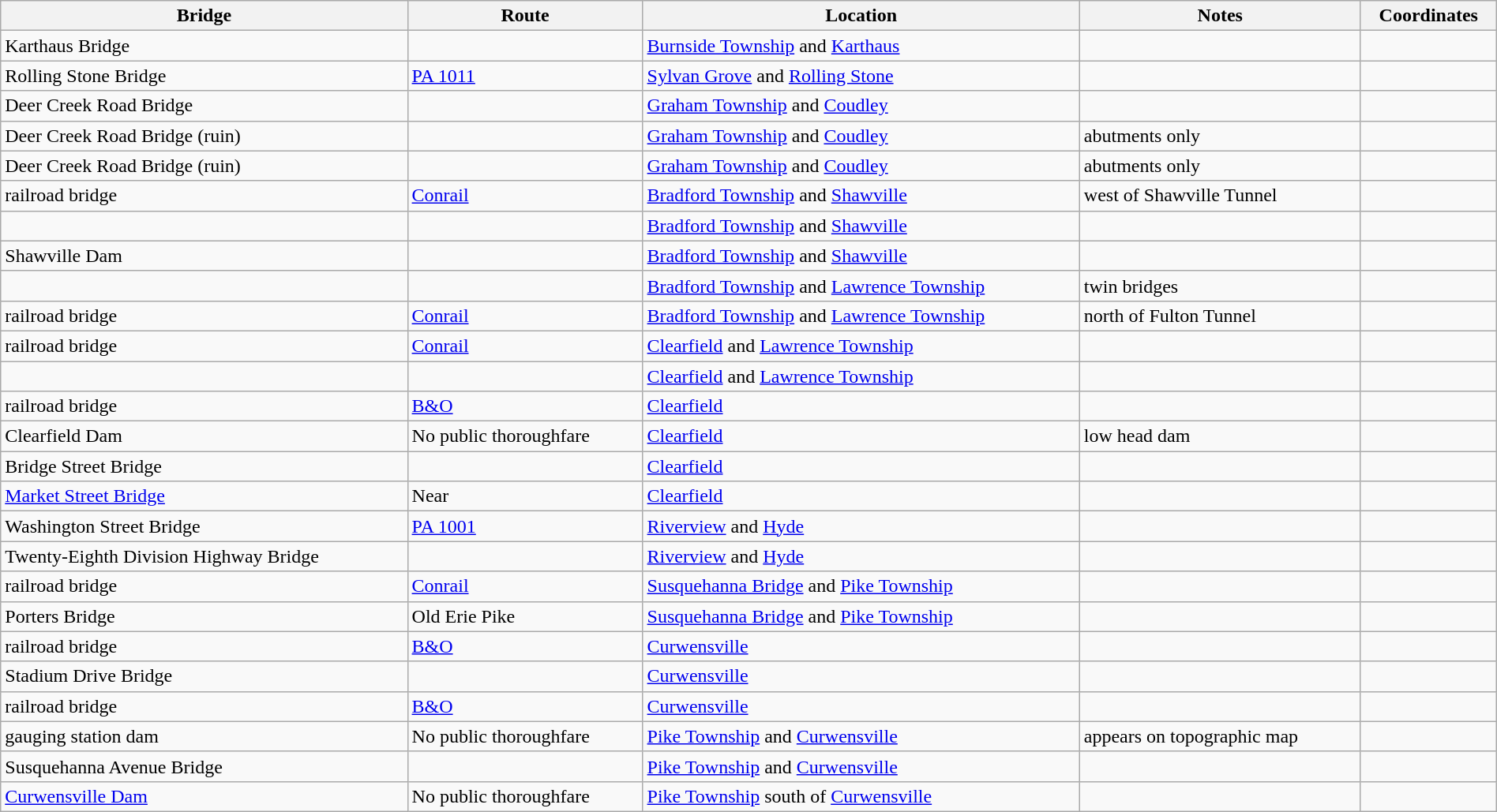<table class="wikitable" style="width:100%">
<tr>
<th>Bridge</th>
<th>Route</th>
<th>Location</th>
<th>Notes</th>
<th>Coordinates</th>
</tr>
<tr>
<td>Karthaus Bridge</td>
<td></td>
<td><a href='#'>Burnside Township</a> and <a href='#'>Karthaus</a></td>
<td></td>
<td></td>
</tr>
<tr>
<td>Rolling Stone Bridge</td>
<td><a href='#'>PA 1011</a></td>
<td><a href='#'>Sylvan Grove</a> and <a href='#'>Rolling Stone</a></td>
<td></td>
<td></td>
</tr>
<tr>
<td>Deer Creek Road Bridge</td>
<td></td>
<td><a href='#'>Graham Township</a> and <a href='#'>Coudley</a></td>
<td></td>
<td></td>
</tr>
<tr>
<td>Deer Creek Road Bridge (ruin)</td>
<td></td>
<td><a href='#'>Graham Township</a> and <a href='#'>Coudley</a></td>
<td>abutments only</td>
<td></td>
</tr>
<tr>
<td>Deer Creek Road Bridge (ruin)</td>
<td></td>
<td><a href='#'>Graham Township</a> and <a href='#'>Coudley</a></td>
<td>abutments only</td>
<td></td>
</tr>
<tr>
<td>railroad bridge</td>
<td><a href='#'>Conrail</a></td>
<td><a href='#'>Bradford Township</a> and <a href='#'>Shawville</a></td>
<td>west of Shawville Tunnel</td>
<td></td>
</tr>
<tr>
<td></td>
<td></td>
<td><a href='#'>Bradford Township</a> and <a href='#'>Shawville</a></td>
<td></td>
<td></td>
</tr>
<tr>
<td>Shawville Dam</td>
<td></td>
<td><a href='#'>Bradford Township</a> and <a href='#'>Shawville</a></td>
<td></td>
<td></td>
</tr>
<tr>
<td></td>
<td></td>
<td><a href='#'>Bradford Township</a> and <a href='#'>Lawrence Township</a></td>
<td>twin bridges</td>
<td></td>
</tr>
<tr>
<td>railroad bridge</td>
<td><a href='#'>Conrail</a></td>
<td><a href='#'>Bradford Township</a> and <a href='#'>Lawrence Township</a></td>
<td>north of Fulton Tunnel</td>
<td></td>
</tr>
<tr>
<td>railroad bridge</td>
<td><a href='#'>Conrail</a></td>
<td><a href='#'>Clearfield</a> and <a href='#'>Lawrence Township</a></td>
<td></td>
<td></td>
</tr>
<tr>
<td></td>
<td></td>
<td><a href='#'>Clearfield</a> and <a href='#'>Lawrence Township</a></td>
<td></td>
<td></td>
</tr>
<tr>
<td>railroad bridge</td>
<td><a href='#'>B&O</a></td>
<td><a href='#'>Clearfield</a></td>
<td></td>
<td></td>
</tr>
<tr>
<td>Clearfield Dam</td>
<td>No public thoroughfare</td>
<td><a href='#'>Clearfield</a></td>
<td>low head dam</td>
<td></td>
</tr>
<tr>
<td>Bridge Street Bridge</td>
<td><br></td>
<td><a href='#'>Clearfield</a></td>
<td></td>
<td></td>
</tr>
<tr>
<td><a href='#'>Market Street Bridge</a></td>
<td>Near </td>
<td><a href='#'>Clearfield</a></td>
<td></td>
<td></td>
</tr>
<tr>
<td>Washington Street Bridge</td>
<td><a href='#'>PA 1001</a></td>
<td><a href='#'>Riverview</a> and <a href='#'>Hyde</a></td>
<td></td>
<td></td>
</tr>
<tr>
<td>Twenty-Eighth Division Highway Bridge</td>
<td></td>
<td><a href='#'>Riverview</a> and <a href='#'>Hyde</a></td>
<td></td>
<td></td>
</tr>
<tr>
<td>railroad bridge</td>
<td><a href='#'>Conrail</a></td>
<td><a href='#'>Susquehanna Bridge</a> and <a href='#'>Pike Township</a></td>
<td></td>
<td></td>
</tr>
<tr>
<td>Porters Bridge</td>
<td>Old Erie Pike</td>
<td><a href='#'>Susquehanna Bridge</a> and <a href='#'>Pike Township</a></td>
<td></td>
<td></td>
</tr>
<tr>
<td>railroad bridge</td>
<td><a href='#'>B&O</a></td>
<td><a href='#'>Curwensville</a></td>
<td></td>
<td></td>
</tr>
<tr>
<td>Stadium Drive Bridge</td>
<td></td>
<td><a href='#'>Curwensville</a></td>
<td></td>
<td></td>
</tr>
<tr>
<td>railroad bridge</td>
<td><a href='#'>B&O</a></td>
<td><a href='#'>Curwensville</a></td>
<td></td>
<td></td>
</tr>
<tr>
<td>gauging station dam</td>
<td>No public thoroughfare</td>
<td><a href='#'>Pike Township</a> and <a href='#'>Curwensville</a></td>
<td>appears on topographic map</td>
<td></td>
</tr>
<tr>
<td>Susquehanna Avenue Bridge</td>
<td></td>
<td><a href='#'>Pike Township</a> and <a href='#'>Curwensville</a></td>
<td></td>
<td></td>
</tr>
<tr>
<td><a href='#'>Curwensville Dam</a></td>
<td>No public thoroughfare</td>
<td><a href='#'>Pike Township</a> south of <a href='#'>Curwensville</a></td>
<td></td>
<td></td>
</tr>
</table>
